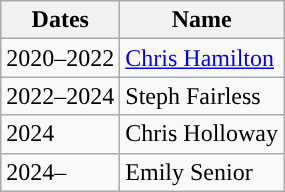<table class="wikitable">
<tr>
<th>Dates</th>
<th>Name</th>
</tr>
<tr>
<td>2020–2022</td>
<td> <a href='#'>Chris Hamilton</a></td>
</tr>
<tr>
<td>2022–2024</td>
<td> Steph Fairless</td>
</tr>
<tr>
<td>2024</td>
<td> Chris Holloway</td>
</tr>
<tr>
<td>2024–</td>
<td> Emily Senior</td>
</tr>
</table>
